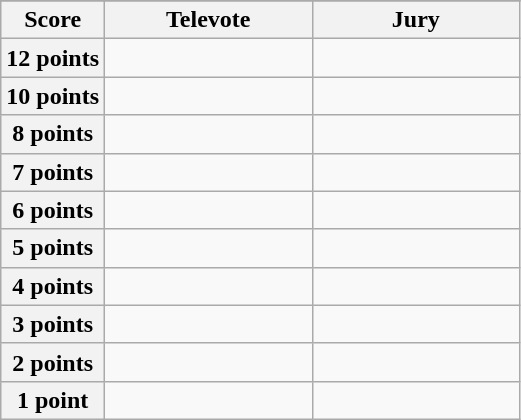<table class="wikitable">
<tr>
</tr>
<tr>
<th scope="col" width="20%">Score</th>
<th scope="col" width="40%">Televote</th>
<th scope="col" width="40%">Jury</th>
</tr>
<tr>
<th scope="row">12 points</th>
<td></td>
<td></td>
</tr>
<tr>
<th scope="row">10 points</th>
<td></td>
<td></td>
</tr>
<tr>
<th scope="row">8 points</th>
<td></td>
<td></td>
</tr>
<tr>
<th scope="row">7 points</th>
<td></td>
<td></td>
</tr>
<tr>
<th scope="row">6 points</th>
<td></td>
<td></td>
</tr>
<tr>
<th scope="row">5 points</th>
<td></td>
<td></td>
</tr>
<tr>
<th scope="row">4 points</th>
<td></td>
<td></td>
</tr>
<tr>
<th scope="row">3 points</th>
<td></td>
<td></td>
</tr>
<tr>
<th scope="row">2 points</th>
<td></td>
<td></td>
</tr>
<tr>
<th scope="row">1 point</th>
<td></td>
<td></td>
</tr>
</table>
